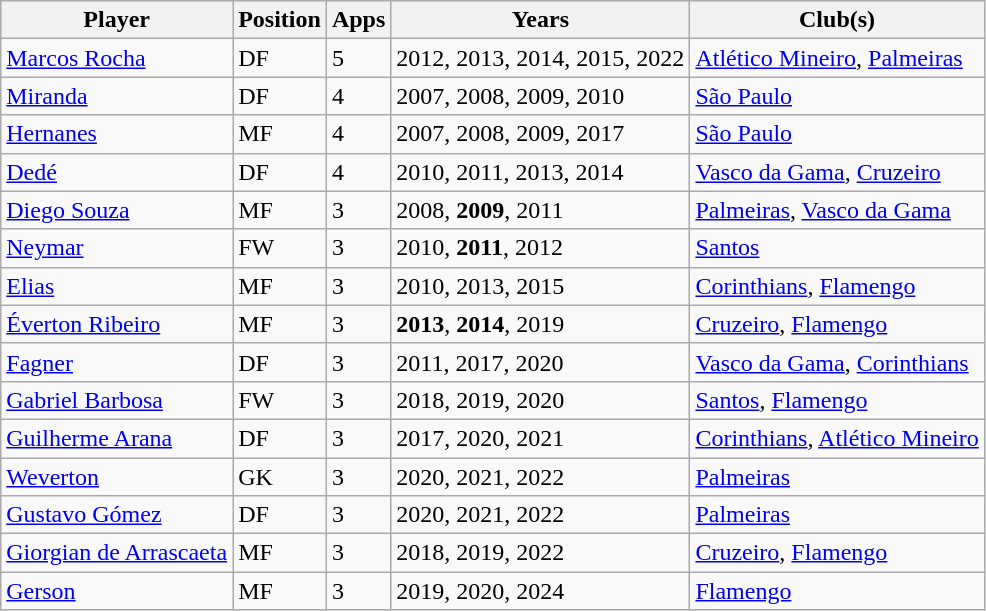<table class="wikitable">
<tr>
<th>Player</th>
<th>Position</th>
<th>Apps</th>
<th>Years</th>
<th>Club(s)</th>
</tr>
<tr>
<td> <a href='#'>Marcos Rocha</a></td>
<td>DF</td>
<td>5</td>
<td>2012, 2013, 2014, 2015, 2022</td>
<td><a href='#'>Atlético Mineiro</a>, <a href='#'>Palmeiras</a></td>
</tr>
<tr>
<td> <a href='#'>Miranda</a></td>
<td>DF</td>
<td>4</td>
<td>2007, 2008, 2009, 2010</td>
<td><a href='#'>São Paulo</a></td>
</tr>
<tr>
<td> <a href='#'>Hernanes</a></td>
<td>MF</td>
<td>4</td>
<td>2007, 2008, 2009, 2017</td>
<td><a href='#'>São Paulo</a></td>
</tr>
<tr>
<td> <a href='#'>Dedé</a></td>
<td>DF</td>
<td>4</td>
<td>2010, 2011, 2013, 2014</td>
<td><a href='#'>Vasco da Gama</a>, <a href='#'>Cruzeiro</a></td>
</tr>
<tr>
<td> <a href='#'>Diego Souza</a></td>
<td>MF</td>
<td>3</td>
<td>2008, <strong>2009</strong>, 2011</td>
<td><a href='#'>Palmeiras</a>, <a href='#'>Vasco da Gama</a></td>
</tr>
<tr>
<td> <a href='#'>Neymar</a></td>
<td>FW</td>
<td>3</td>
<td>2010, <strong>2011</strong>, 2012</td>
<td><a href='#'>Santos</a></td>
</tr>
<tr>
<td> <a href='#'>Elias</a></td>
<td>MF</td>
<td>3</td>
<td>2010, 2013, 2015</td>
<td><a href='#'>Corinthians</a>, <a href='#'>Flamengo</a></td>
</tr>
<tr>
<td> <a href='#'>Éverton Ribeiro</a></td>
<td>MF</td>
<td>3</td>
<td><strong>2013</strong>, <strong>2014</strong>, 2019</td>
<td><a href='#'>Cruzeiro</a>, <a href='#'>Flamengo</a></td>
</tr>
<tr>
<td> <a href='#'>Fagner</a></td>
<td>DF</td>
<td>3</td>
<td>2011, 2017, 2020</td>
<td><a href='#'>Vasco da Gama</a>, <a href='#'>Corinthians</a></td>
</tr>
<tr>
<td> <a href='#'>Gabriel Barbosa</a></td>
<td>FW</td>
<td>3</td>
<td>2018, 2019, 2020</td>
<td><a href='#'>Santos</a>, <a href='#'>Flamengo</a></td>
</tr>
<tr>
<td> <a href='#'>Guilherme Arana</a></td>
<td>DF</td>
<td>3</td>
<td>2017, 2020, 2021</td>
<td><a href='#'>Corinthians</a>, <a href='#'>Atlético Mineiro</a></td>
</tr>
<tr>
<td> <a href='#'>Weverton</a></td>
<td>GK</td>
<td>3</td>
<td>2020, 2021, 2022</td>
<td><a href='#'>Palmeiras</a></td>
</tr>
<tr>
<td> <a href='#'>Gustavo Gómez</a></td>
<td>DF</td>
<td>3</td>
<td>2020, 2021, 2022</td>
<td><a href='#'>Palmeiras</a></td>
</tr>
<tr>
<td> <a href='#'>Giorgian de Arrascaeta</a></td>
<td>MF</td>
<td>3</td>
<td>2018, 2019, 2022</td>
<td><a href='#'>Cruzeiro</a>, <a href='#'>Flamengo</a></td>
</tr>
<tr>
<td> <a href='#'>Gerson</a></td>
<td>MF</td>
<td>3</td>
<td>2019, 2020, 2024</td>
<td><a href='#'>Flamengo</a></td>
</tr>
</table>
